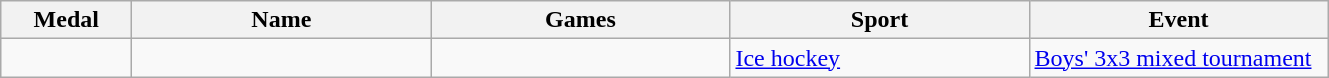<table class="wikitable sortable">
<tr>
<th style="width:5em">Medal</th>
<th style="width:12em">Name</th>
<th style="width:12em">Games</th>
<th style="width:12em">Sport</th>
<th style="width:12em">Event</th>
</tr>
<tr>
<td></td>
<td></td>
<td></td>
<td> <a href='#'>Ice hockey</a></td>
<td><a href='#'>Boys' 3x3 mixed tournament</a></td>
</tr>
</table>
